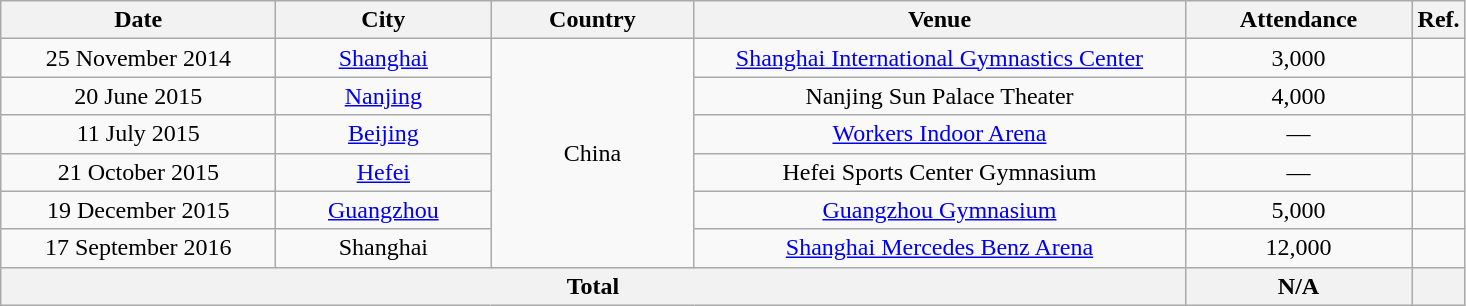<table class="wikitable" style="text-align:center;">
<tr>
<th scope="col" style="width:11em;">Date</th>
<th scope="col" style="width:8.5em;">City</th>
<th scope="col" style="width:8em;">Country</th>
<th scope="col" style="width:20em;">Venue</th>
<th scope="col" style="width:9em;">Attendance</th>
<th>Ref.</th>
</tr>
<tr>
<td>25 November 2014</td>
<td><a href='#'>Shanghai</a></td>
<td rowspan="6">China</td>
<td><a href='#'>Shanghai International Gymnastics Center</a></td>
<td>3,000</td>
<td></td>
</tr>
<tr>
<td>20 June 2015</td>
<td><a href='#'>Nanjing</a></td>
<td>Nanjing Sun Palace Theater</td>
<td>4,000</td>
<td></td>
</tr>
<tr>
<td>11 July 2015</td>
<td><a href='#'>Beijing</a></td>
<td><a href='#'>Workers Indoor Arena</a></td>
<td>—</td>
<td></td>
</tr>
<tr>
<td>21 October 2015</td>
<td><a href='#'>Hefei</a></td>
<td>Hefei Sports Center Gymnasium</td>
<td>—</td>
<td></td>
</tr>
<tr>
<td>19 December 2015</td>
<td><a href='#'>Guangzhou</a></td>
<td><a href='#'>Guangzhou Gymnasium</a></td>
<td>5,000</td>
<td></td>
</tr>
<tr>
<td>17 September 2016</td>
<td>Shanghai</td>
<td><a href='#'>Shanghai Mercedes Benz Arena</a></td>
<td>12,000</td>
<td></td>
</tr>
<tr>
<th colspan="4">Total</th>
<th>N/A</th>
<th></th>
</tr>
</table>
